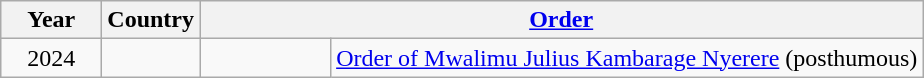<table class="wikitable" style="text-align:left;">
<tr ->
<th width="60px">Year</th>
<th>Country</th>
<th colspan=2><a href='#'>Order</a></th>
</tr>
<tr>
<td align="center">2024</td>
<td></td>
<td width="80px"></td>
<td><a href='#'>Order of Mwalimu Julius Kambarage Nyerere</a> (posthumous)</td>
</tr>
</table>
